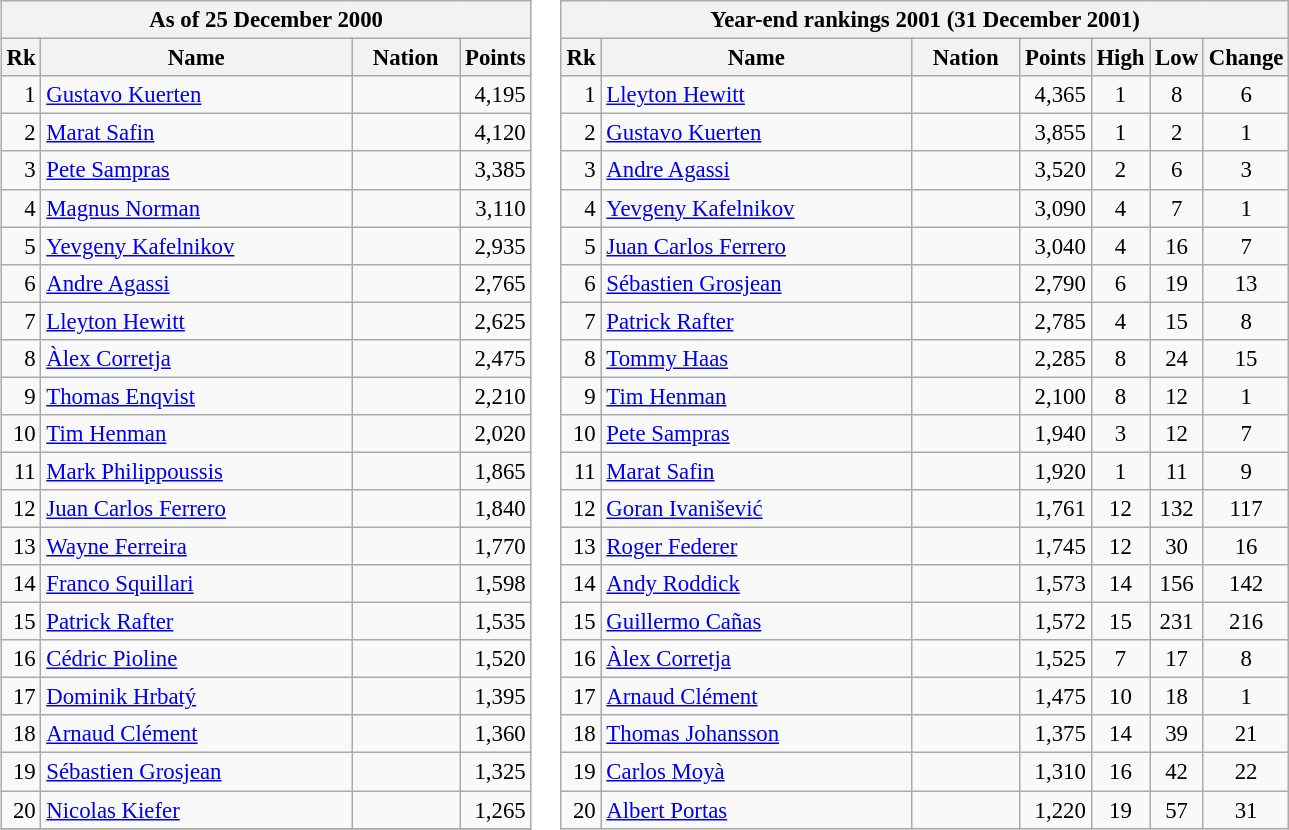<table>
<tr valign="top">
<td><br><table class="wikitable" style="font-size:95%">
<tr>
<th colspan="4">As of 25 December 2000</th>
</tr>
<tr>
<th>Rk</th>
<th width="200">Name</th>
<th width="65">Nation</th>
<th>Points</th>
</tr>
<tr>
<td align="right">1</td>
<td><a href='#'>Gustavo Kuerten</a></td>
<td></td>
<td align="right">4,195</td>
</tr>
<tr>
<td align="right">2</td>
<td><a href='#'>Marat Safin</a></td>
<td></td>
<td align="right">4,120</td>
</tr>
<tr>
<td align="right">3</td>
<td><a href='#'>Pete Sampras</a></td>
<td></td>
<td align="right">3,385</td>
</tr>
<tr>
<td align="right">4</td>
<td><a href='#'>Magnus Norman</a></td>
<td></td>
<td align="right">3,110</td>
</tr>
<tr>
<td align="right">5</td>
<td><a href='#'>Yevgeny Kafelnikov</a></td>
<td></td>
<td align="right">2,935</td>
</tr>
<tr>
<td align="right">6</td>
<td><a href='#'>Andre Agassi</a></td>
<td></td>
<td align="right">2,765</td>
</tr>
<tr>
<td align="right">7</td>
<td><a href='#'>Lleyton Hewitt</a></td>
<td></td>
<td align="right">2,625</td>
</tr>
<tr>
<td align="right">8</td>
<td><a href='#'>Àlex Corretja</a></td>
<td></td>
<td align="right">2,475</td>
</tr>
<tr>
<td align="right">9</td>
<td><a href='#'>Thomas Enqvist</a></td>
<td></td>
<td align="right">2,210</td>
</tr>
<tr>
<td align="right">10</td>
<td><a href='#'>Tim Henman</a></td>
<td></td>
<td align="right">2,020</td>
</tr>
<tr>
<td align="right">11</td>
<td><a href='#'>Mark Philippoussis</a></td>
<td></td>
<td align="right">1,865</td>
</tr>
<tr>
<td align="right">12</td>
<td><a href='#'>Juan Carlos Ferrero</a></td>
<td></td>
<td align="right">1,840</td>
</tr>
<tr>
<td align="right">13</td>
<td><a href='#'>Wayne Ferreira</a></td>
<td></td>
<td align="right">1,770</td>
</tr>
<tr>
<td align="right">14</td>
<td><a href='#'>Franco Squillari</a></td>
<td></td>
<td align="right">1,598</td>
</tr>
<tr>
<td align="right">15</td>
<td><a href='#'>Patrick Rafter</a></td>
<td></td>
<td align="right">1,535</td>
</tr>
<tr>
<td align="right">16</td>
<td><a href='#'>Cédric Pioline</a></td>
<td></td>
<td align="right">1,520</td>
</tr>
<tr>
<td align="right">17</td>
<td><a href='#'>Dominik Hrbatý</a></td>
<td></td>
<td align="right">1,395</td>
</tr>
<tr>
<td align="right">18</td>
<td><a href='#'>Arnaud Clément</a></td>
<td></td>
<td align="right">1,360</td>
</tr>
<tr>
<td align="right">19</td>
<td><a href='#'>Sébastien Grosjean</a></td>
<td></td>
<td align="right">1,325</td>
</tr>
<tr>
<td align="right">20</td>
<td><a href='#'>Nicolas Kiefer</a></td>
<td></td>
<td align="right">1,265</td>
</tr>
<tr>
</tr>
</table>
</td>
<td><br><table class="wikitable" style="font-size:95%">
<tr>
<th colspan="7">Year-end rankings 2001 (31 December 2001)</th>
</tr>
<tr valign="top">
<th>Rk</th>
<th width="200">Name</th>
<th width="65">Nation</th>
<th>Points</th>
<th>High</th>
<th>Low</th>
<th>Change</th>
</tr>
<tr>
<td align="right">1</td>
<td><a href='#'>Lleyton Hewitt</a></td>
<td></td>
<td align="right">4,365</td>
<td align="center">1</td>
<td align="center">8</td>
<td align="center"> 6</td>
</tr>
<tr>
<td align="right">2</td>
<td><a href='#'>Gustavo Kuerten</a></td>
<td></td>
<td align="right">3,855</td>
<td align="center">1</td>
<td align="center">2</td>
<td align="center"> 1</td>
</tr>
<tr>
<td align="right">3</td>
<td><a href='#'>Andre Agassi</a></td>
<td></td>
<td align="right">3,520</td>
<td align="center">2</td>
<td align="center">6</td>
<td align="center"> 3</td>
</tr>
<tr>
<td align="right">4</td>
<td><a href='#'>Yevgeny Kafelnikov</a></td>
<td></td>
<td align="right">3,090</td>
<td align="center">4</td>
<td align="center">7</td>
<td align="center"> 1</td>
</tr>
<tr>
<td align="right">5</td>
<td><a href='#'>Juan Carlos Ferrero</a></td>
<td></td>
<td align="right">3,040</td>
<td align="center">4</td>
<td align="center">16</td>
<td align="center"> 7</td>
</tr>
<tr>
<td align="right">6</td>
<td><a href='#'>Sébastien Grosjean</a></td>
<td></td>
<td align="right">2,790</td>
<td align="center">6</td>
<td align="center">19</td>
<td align="center"> 13</td>
</tr>
<tr>
<td align="right">7</td>
<td><a href='#'>Patrick Rafter</a></td>
<td></td>
<td align="right">2,785</td>
<td align="center">4</td>
<td align="center">15</td>
<td align="center"> 8</td>
</tr>
<tr>
<td align="right">8</td>
<td><a href='#'>Tommy Haas</a></td>
<td></td>
<td align="right">2,285</td>
<td align="center">8</td>
<td align="center">24</td>
<td align="center"> 15</td>
</tr>
<tr>
<td align="right">9</td>
<td><a href='#'>Tim Henman</a></td>
<td></td>
<td align="right">2,100</td>
<td align="center">8</td>
<td align="center">12</td>
<td align="center"> 1</td>
</tr>
<tr>
<td align="right">10</td>
<td><a href='#'>Pete Sampras</a></td>
<td></td>
<td align="right">1,940</td>
<td align="center">3</td>
<td align="center">12</td>
<td align="center"> 7</td>
</tr>
<tr>
<td align="right">11</td>
<td><a href='#'>Marat Safin</a></td>
<td></td>
<td align="right">1,920</td>
<td align="center">1</td>
<td align="center">11</td>
<td align="center"> 9</td>
</tr>
<tr>
<td align="right">12</td>
<td><a href='#'>Goran Ivanišević</a></td>
<td></td>
<td align="right">1,761</td>
<td align="center">12</td>
<td align="center">132</td>
<td align="center"> 117</td>
</tr>
<tr>
<td align="right">13</td>
<td><a href='#'>Roger Federer</a></td>
<td></td>
<td align="right">1,745</td>
<td align="center">12</td>
<td align="center">30</td>
<td align="center"> 16</td>
</tr>
<tr>
<td align="right">14</td>
<td><a href='#'>Andy Roddick</a></td>
<td></td>
<td align="right">1,573</td>
<td align="center">14</td>
<td align="center">156</td>
<td align="center"> 142</td>
</tr>
<tr>
<td align="right">15</td>
<td><a href='#'>Guillermo Cañas</a></td>
<td></td>
<td align="right">1,572</td>
<td align="center">15</td>
<td align="center">231</td>
<td align="center"> 216</td>
</tr>
<tr>
<td align="right">16</td>
<td><a href='#'>Àlex Corretja</a></td>
<td></td>
<td align="right">1,525</td>
<td align="center">7</td>
<td align="center">17</td>
<td align="center"> 8</td>
</tr>
<tr>
<td align="right">17</td>
<td><a href='#'>Arnaud Clément</a></td>
<td></td>
<td align="right">1,475</td>
<td align="center">10</td>
<td align="center">18</td>
<td align="center"> 1</td>
</tr>
<tr>
<td align="right">18</td>
<td><a href='#'>Thomas Johansson</a></td>
<td></td>
<td align="right">1,375</td>
<td align="center">14</td>
<td align="center">39</td>
<td align="center"> 21</td>
</tr>
<tr>
<td align="right">19</td>
<td><a href='#'>Carlos Moyà</a></td>
<td></td>
<td align="right">1,310</td>
<td align="center">16</td>
<td align="center">42</td>
<td align="center"> 22</td>
</tr>
<tr>
<td align="right">20</td>
<td><a href='#'>Albert Portas</a></td>
<td></td>
<td align="right">1,220</td>
<td align="center">19</td>
<td align="center">57</td>
<td align="center"> 31</td>
</tr>
</table>
</td>
</tr>
<tr>
</tr>
</table>
